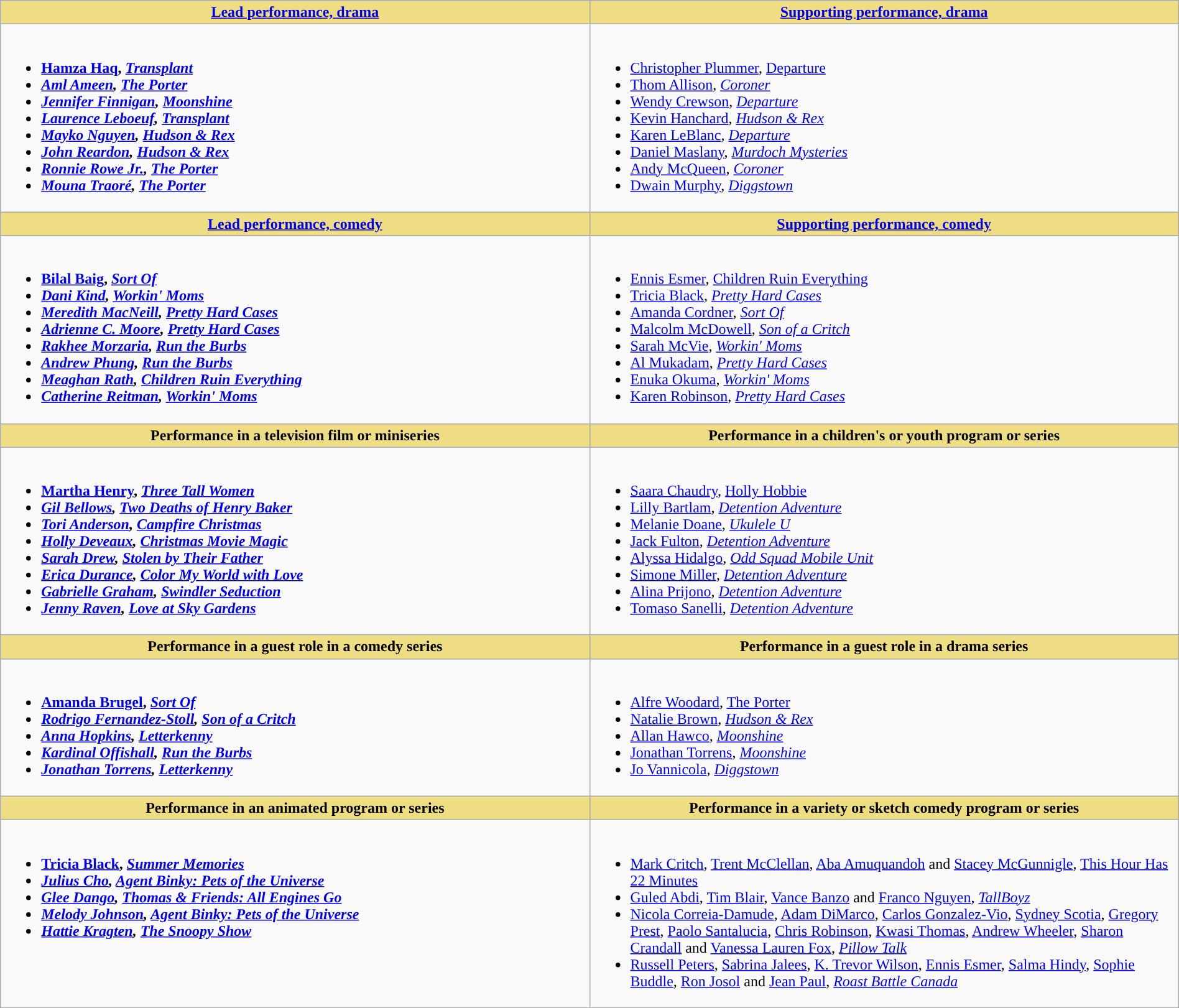<table class=wikitable width="100%">
<tr>
<th style="background:#EEDD82; width:50%"><a href='#'>Lead performance, drama</a></th>
<th style="background:#EEDD82; width:50%"><a href='#'>Supporting performance, drama</a></th>
</tr>
<tr>
<td valign="top"><br><ul><li> <strong><a href='#'>Hamza Haq</a>, <em><a href='#'>Transplant</a><strong><em></li><li><a href='#'>Aml Ameen</a>, </em><a href='#'>The Porter</a><em></li><li><a href='#'>Jennifer Finnigan</a>, </em><a href='#'>Moonshine</a><em></li><li><a href='#'>Laurence Leboeuf</a>, </em><a href='#'>Transplant</a><em></li><li><a href='#'>Mayko Nguyen</a>, </em><a href='#'>Hudson & Rex</a><em></li><li><a href='#'>John Reardon</a>, </em><a href='#'>Hudson & Rex</a><em></li><li><a href='#'>Ronnie Rowe Jr.</a>, </em><a href='#'>The Porter</a><em></li><li><a href='#'>Mouna Traoré</a>, </em><a href='#'>The Porter</a><em></li></ul></td>
<td valign="top"><br><ul><li> </strong><a href='#'>Christopher Plummer</a>, </em><a href='#'>Departure</a></em></strong></li><li><a href='#'>Thom Allison</a>, <em><a href='#'>Coroner</a></em></li><li><a href='#'>Wendy Crewson</a>, <em><a href='#'>Departure</a></em></li><li><a href='#'>Kevin Hanchard</a>, <em><a href='#'>Hudson & Rex</a></em></li><li><a href='#'>Karen LeBlanc</a>, <em><a href='#'>Departure</a></em></li><li><a href='#'>Daniel Maslany</a>, <em><a href='#'>Murdoch Mysteries</a></em></li><li><a href='#'>Andy McQueen</a>, <em><a href='#'>Coroner</a></em></li><li><a href='#'>Dwain Murphy</a>, <em><a href='#'>Diggstown</a></em></li></ul></td>
</tr>
<tr>
<th style="background:#EEDD82; width:50%"><a href='#'>Lead performance, comedy</a></th>
<th style="background:#EEDD82; width:50%"><a href='#'>Supporting performance, comedy</a></th>
</tr>
<tr>
<td valign="top"><br><ul><li> <strong><a href='#'>Bilal Baig</a>, <em><a href='#'>Sort Of</a><strong><em></li><li><a href='#'>Dani Kind</a>, </em><a href='#'>Workin' Moms</a><em></li><li><a href='#'>Meredith MacNeill</a>, </em><a href='#'>Pretty Hard Cases</a><em></li><li><a href='#'>Adrienne C. Moore</a>, </em><a href='#'>Pretty Hard Cases</a><em></li><li><a href='#'>Rakhee Morzaria</a>, </em><a href='#'>Run the Burbs</a><em></li><li><a href='#'>Andrew Phung</a>, </em><a href='#'>Run the Burbs</a><em></li><li><a href='#'>Meaghan Rath</a>, </em><a href='#'>Children Ruin Everything</a><em></li><li><a href='#'>Catherine Reitman</a>, </em><a href='#'>Workin' Moms</a><em></li></ul></td>
<td valign="top"><br><ul><li> </strong><a href='#'>Ennis Esmer</a>, </em><a href='#'>Children Ruin Everything</a></em></strong></li><li><a href='#'>Tricia Black</a>, <em><a href='#'>Pretty Hard Cases</a></em></li><li><a href='#'>Amanda Cordner</a>, <em><a href='#'>Sort Of</a></em></li><li><a href='#'>Malcolm McDowell</a>, <em><a href='#'>Son of a Critch</a></em></li><li><a href='#'>Sarah McVie</a>, <em><a href='#'>Workin' Moms</a></em></li><li><a href='#'>Al Mukadam</a>, <em><a href='#'>Pretty Hard Cases</a></em></li><li><a href='#'>Enuka Okuma</a>, <em><a href='#'>Workin' Moms</a></em></li><li><a href='#'>Karen Robinson</a>, <em><a href='#'>Pretty Hard Cases</a></em></li></ul></td>
</tr>
<tr>
<th style="background:#EEDD82; width:50%">Performance in a television film or miniseries</th>
<th style="background:#EEDD82; width:50%">Performance in a children's or youth program or series</th>
</tr>
<tr>
<td valign="top"><br><ul><li> <strong><a href='#'>Martha Henry</a>, <em><a href='#'>Three Tall Women</a><strong><em></li><li><a href='#'>Gil Bellows</a>, </em><a href='#'>Two Deaths of Henry Baker</a><em></li><li><a href='#'>Tori Anderson</a>, </em><a href='#'>Campfire Christmas</a><em></li><li><a href='#'>Holly Deveaux</a>, </em><a href='#'>Christmas Movie Magic</a><em></li><li><a href='#'>Sarah Drew</a>, </em><a href='#'>Stolen by Their Father</a><em></li><li><a href='#'>Erica Durance</a>, </em><a href='#'>Color My World with Love</a><em></li><li><a href='#'>Gabrielle Graham</a>, </em><a href='#'>Swindler Seduction</a><em></li><li><a href='#'>Jenny Raven</a>, </em><a href='#'>Love at Sky Gardens</a><em></li></ul></td>
<td valign="top"><br><ul><li> </strong><a href='#'>Saara Chaudry</a>, </em><a href='#'>Holly Hobbie</a></em></strong></li><li><a href='#'>Lilly Bartlam</a>, <em><a href='#'>Detention Adventure</a></em></li><li><a href='#'>Melanie Doane</a>, <em><a href='#'>Ukulele U</a></em></li><li><a href='#'>Jack Fulton</a>, <em><a href='#'>Detention Adventure</a></em></li><li><a href='#'>Alyssa Hidalgo</a>, <em><a href='#'>Odd Squad Mobile Unit</a></em></li><li><a href='#'>Simone Miller</a>, <em><a href='#'>Detention Adventure</a></em></li><li><a href='#'>Alina Prijono</a>, <em><a href='#'>Detention Adventure</a></em></li><li><a href='#'>Tomaso Sanelli</a>, <em><a href='#'>Detention Adventure</a></em></li></ul></td>
</tr>
<tr>
<th style="background:#EEDD82; width:50%">Performance in a guest role in a comedy series</th>
<th style="background:#EEDD82; width:50%">Performance in a guest role in a drama series</th>
</tr>
<tr>
<td valign="top"><br><ul><li> <strong><a href='#'>Amanda Brugel</a>, <em><a href='#'>Sort Of</a><strong><em></li><li><a href='#'>Rodrigo Fernandez-Stoll</a>, </em><a href='#'>Son of a Critch</a><em></li><li><a href='#'>Anna Hopkins</a>, </em><a href='#'>Letterkenny</a><em></li><li><a href='#'>Kardinal Offishall</a>, </em><a href='#'>Run the Burbs</a><em></li><li><a href='#'>Jonathan Torrens</a>, </em><a href='#'>Letterkenny</a><em></li></ul></td>
<td valign="top"><br><ul><li> </strong><a href='#'>Alfre Woodard</a>, </em><a href='#'>The Porter</a></em></strong></li><li><a href='#'>Natalie Brown</a>, <em><a href='#'>Hudson & Rex</a></em></li><li><a href='#'>Allan Hawco</a>, <em><a href='#'>Moonshine</a></em></li><li><a href='#'>Jonathan Torrens</a>, <em><a href='#'>Moonshine</a></em></li><li><a href='#'>Jo Vannicola</a>, <em><a href='#'>Diggstown</a></em></li></ul></td>
</tr>
<tr>
<th style="background:#EEDD82; width:50%">Performance in an animated program or series</th>
<th style="background:#EEDD82; width:50%">Performance in a variety or sketch comedy program or series</th>
</tr>
<tr>
<td valign="top"><br><ul><li> <strong><a href='#'>Tricia Black</a>, <em><a href='#'>Summer Memories</a><strong><em></li><li><a href='#'>Julius Cho</a>, </em><a href='#'>Agent Binky: Pets of the Universe</a><em></li><li><a href='#'>Glee Dango</a>, </em><a href='#'>Thomas & Friends: All Engines Go</a><em></li><li><a href='#'>Melody Johnson</a>, </em><a href='#'>Agent Binky: Pets of the Universe</a><em></li><li><a href='#'>Hattie Kragten</a>, </em><a href='#'>The Snoopy Show</a><em></li></ul></td>
<td valign="top"><br><ul><li> </strong><a href='#'>Mark Critch</a>, <a href='#'>Trent McClellan</a>, <a href='#'>Aba Amuquandoh</a> and <a href='#'>Stacey McGunnigle</a>, </em><a href='#'>This Hour Has 22 Minutes</a></em></strong></li><li><a href='#'>Guled Abdi</a>, <a href='#'>Tim Blair</a>, <a href='#'>Vance Banzo</a> and <a href='#'>Franco Nguyen</a>, <em><a href='#'>TallBoyz</a></em></li><li><a href='#'>Nicola Correia-Damude</a>, <a href='#'>Adam DiMarco</a>, <a href='#'>Carlos Gonzalez-Vio</a>, <a href='#'>Sydney Scotia</a>, <a href='#'>Gregory Prest</a>, <a href='#'>Paolo Santalucia</a>, <a href='#'>Chris Robinson</a>, <a href='#'>Kwasi Thomas</a>, <a href='#'>Andrew Wheeler</a>, <a href='#'>Sharon Crandall</a> and <a href='#'>Vanessa Lauren Fox</a>, <em><a href='#'>Pillow Talk</a></em></li><li><a href='#'>Russell Peters</a>, <a href='#'>Sabrina Jalees</a>, <a href='#'>K. Trevor Wilson</a>, <a href='#'>Ennis Esmer</a>, <a href='#'>Salma Hindy</a>, <a href='#'>Sophie Buddle</a>, <a href='#'>Ron Josol</a> and <a href='#'>Jean Paul</a>, <em><a href='#'>Roast Battle Canada</a></em></li></ul></td>
</tr>
</table>
